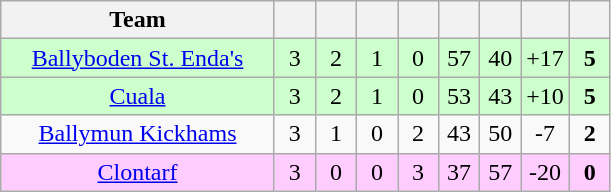<table class="wikitable" style="text-align:center">
<tr>
<th style="width:175px;">Team</th>
<th width="20"></th>
<th width="20"></th>
<th width="20"></th>
<th width="20"></th>
<th width="20"></th>
<th width="20"></th>
<th width="20"></th>
<th width="20"></th>
</tr>
<tr style="background:#cfc;">
<td><a href='#'>Ballyboden St. Enda's</a></td>
<td>3</td>
<td>2</td>
<td>1</td>
<td>0</td>
<td>57</td>
<td>40</td>
<td>+17</td>
<td><strong>5</strong></td>
</tr>
<tr style="background:#cfc;">
<td><a href='#'>Cuala</a></td>
<td>3</td>
<td>2</td>
<td>1</td>
<td>0</td>
<td>53</td>
<td>43</td>
<td>+10</td>
<td><strong>5</strong></td>
</tr>
<tr>
<td><a href='#'>Ballymun Kickhams</a></td>
<td>3</td>
<td>1</td>
<td>0</td>
<td>2</td>
<td>43</td>
<td>50</td>
<td>-7</td>
<td><strong>2</strong></td>
</tr>
<tr style="background:#fcf;">
<td><a href='#'>Clontarf</a></td>
<td>3</td>
<td>0</td>
<td>0</td>
<td>3</td>
<td>37</td>
<td>57</td>
<td>-20</td>
<td><strong>0</strong></td>
</tr>
</table>
